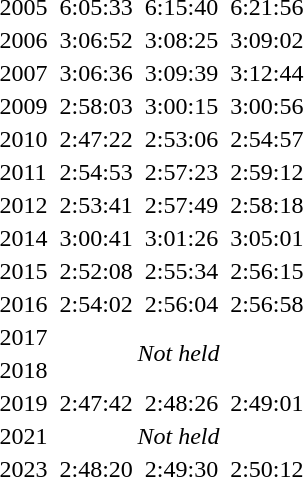<table>
<tr>
<td>2005</td>
<td></td>
<td>6:05:33</td>
<td></td>
<td>6:15:40</td>
<td></td>
<td>6:21:56</td>
</tr>
<tr>
<td>2006</td>
<td></td>
<td>3:06:52</td>
<td></td>
<td>3:08:25</td>
<td></td>
<td>3:09:02</td>
</tr>
<tr>
<td>2007</td>
<td></td>
<td>3:06:36</td>
<td></td>
<td>3:09:39</td>
<td></td>
<td>3:12:44</td>
</tr>
<tr>
<td>2009</td>
<td></td>
<td>2:58:03</td>
<td></td>
<td>3:00:15</td>
<td></td>
<td>3:00:56</td>
</tr>
<tr>
<td>2010</td>
<td></td>
<td>2:47:22</td>
<td></td>
<td>2:53:06</td>
<td></td>
<td>2:54:57</td>
</tr>
<tr>
<td>2011</td>
<td></td>
<td>2:54:53</td>
<td></td>
<td>2:57:23</td>
<td></td>
<td>2:59:12</td>
</tr>
<tr>
<td>2012</td>
<td></td>
<td>2:53:41</td>
<td></td>
<td>2:57:49</td>
<td></td>
<td>2:58:18</td>
</tr>
<tr>
<td>2014</td>
<td></td>
<td>3:00:41</td>
<td></td>
<td>3:01:26</td>
<td></td>
<td>3:05:01</td>
</tr>
<tr>
<td>2015</td>
<td></td>
<td>2:52:08</td>
<td></td>
<td>2:55:34</td>
<td></td>
<td>2:56:15</td>
</tr>
<tr>
<td>2016</td>
<td></td>
<td>2:54:02</td>
<td></td>
<td>2:56:04</td>
<td></td>
<td>2:56:58</td>
</tr>
<tr>
<td>2017</td>
<td colspan=6 rowspan=2 align="center"><em>Not held</em></td>
</tr>
<tr>
<td>2018</td>
</tr>
<tr>
<td>2019</td>
<td></td>
<td>2:47:42</td>
<td></td>
<td>2:48:26</td>
<td></td>
<td>2:49:01</td>
</tr>
<tr>
<td>2021</td>
<td colspan=6 rowspan=1 align="center"><em>Not held</em></td>
</tr>
<tr>
<td>2023</td>
<td></td>
<td>2:48:20</td>
<td></td>
<td>2:49:30</td>
<td></td>
<td>2:50:12</td>
</tr>
</table>
